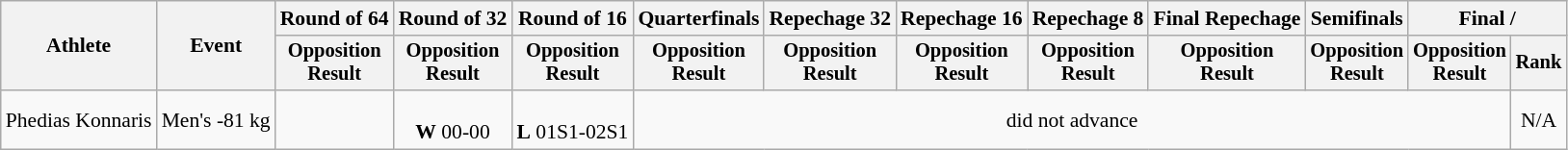<table class="wikitable" style="font-size:90%">
<tr>
<th rowspan="2">Athlete</th>
<th rowspan="2">Event</th>
<th>Round of 64</th>
<th>Round of 32</th>
<th>Round of 16</th>
<th>Quarterfinals</th>
<th>Repechage 32</th>
<th>Repechage 16</th>
<th>Repechage 8</th>
<th>Final Repechage</th>
<th>Semifinals</th>
<th colspan=2>Final / </th>
</tr>
<tr style="font-size:95%">
<th>Opposition<br>Result</th>
<th>Opposition<br>Result</th>
<th>Opposition<br>Result</th>
<th>Opposition<br>Result</th>
<th>Opposition<br>Result</th>
<th>Opposition<br>Result</th>
<th>Opposition<br>Result</th>
<th>Opposition<br>Result</th>
<th>Opposition<br>Result</th>
<th>Opposition<br>Result</th>
<th>Rank</th>
</tr>
<tr align=center>
<td align=left>Phedias Konnaris</td>
<td align=left>Men's -81 kg</td>
<td></td>
<td><br><strong>W</strong> 00-00</td>
<td><br><strong>L</strong> 01S1-02S1</td>
<td colspan=7>did not advance</td>
<td>N/A</td>
</tr>
</table>
